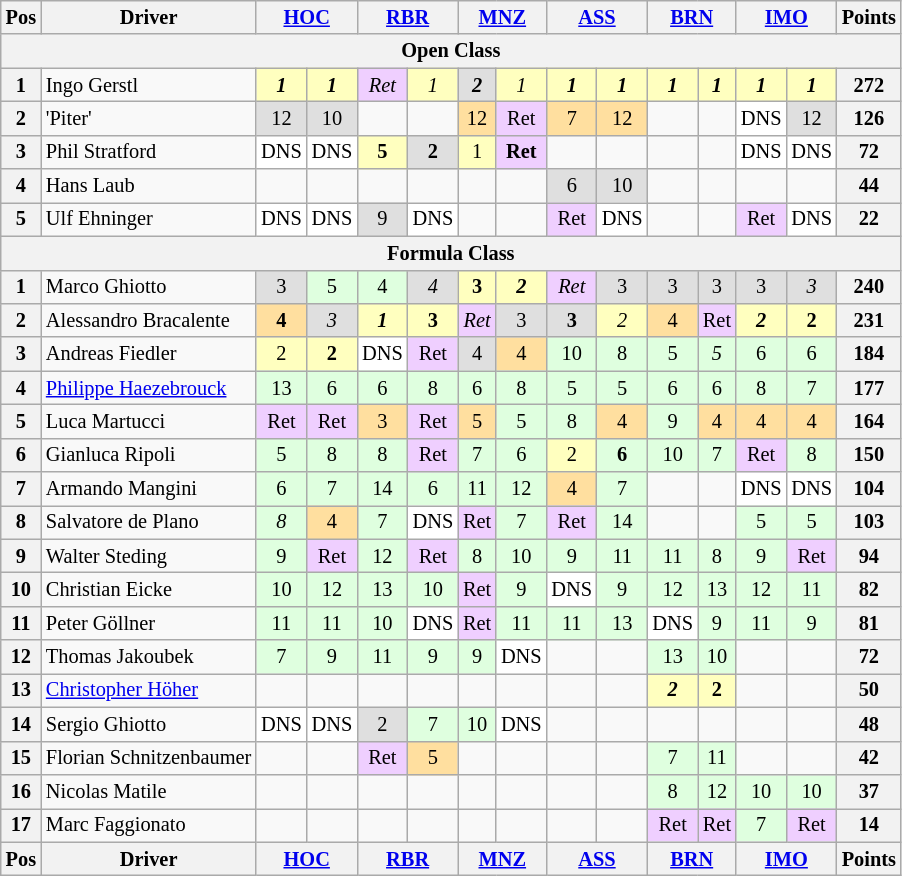<table class="wikitable" style="font-size: 85%; text-align: center;">
<tr valign="top">
<th valign=middle>Pos</th>
<th valign=middle>Driver</th>
<th colspan=2><a href='#'>HOC</a><br></th>
<th colspan=2><a href='#'>RBR</a><br></th>
<th colspan=2><a href='#'>MNZ</a><br></th>
<th colspan=2><a href='#'>ASS</a><br></th>
<th colspan=2><a href='#'>BRN</a><br></th>
<th colspan=2><a href='#'>IMO</a><br></th>
<th valign=middle>Points</th>
</tr>
<tr>
<th colspan=15>Open Class</th>
</tr>
<tr>
<th>1</th>
<td align=left> Ingo Gerstl</td>
<td style="background:#FFFFBF;"><strong><em>1</em></strong></td>
<td style="background:#FFFFBF;"><strong><em>1</em></strong></td>
<td style="background:#EFCFFF;"><em>Ret</em></td>
<td style="background:#FFFFBF;"><em>1</em></td>
<td style="background:#DFDFDF;"><strong><em>2</em></strong></td>
<td style="background:#FFFFBF;"><em>1</em></td>
<td style="background:#FFFFBF;"><strong><em>1</em></strong></td>
<td style="background:#FFFFBF;"><strong><em>1</em></strong></td>
<td style="background:#FFFFBF;"><strong><em>1</em></strong></td>
<td style="background:#FFFFBF;"><strong><em>1</em></strong></td>
<td style="background:#FFFFBF;"><strong><em>1</em></strong></td>
<td style="background:#FFFFBF;"><strong><em>1</em></strong></td>
<th>272</th>
</tr>
<tr>
<th>2</th>
<td align=left> 'Piter'</td>
<td style="background:#DFDFDF;">12</td>
<td style="background:#DFDFDF;">10</td>
<td></td>
<td></td>
<td style="background:#FFDF9F;">12</td>
<td style="background:#EFCFFF;">Ret</td>
<td style="background:#FFDF9F;">7</td>
<td style="background:#FFDF9F;">12</td>
<td></td>
<td></td>
<td style="background:#FFFFFF;">DNS</td>
<td style="background:#DFDFDF;">12</td>
<th>126</th>
</tr>
<tr>
<th>3</th>
<td align=left> Phil Stratford</td>
<td style="background:#FFFFFF;">DNS</td>
<td style="background:#FFFFFF;">DNS</td>
<td style="background:#FFFFBF;"><strong>5</strong></td>
<td style="background:#DFDFDF;"><strong>2</strong></td>
<td style="background:#FFFFBF;">1</td>
<td style="background:#EFCFFF;"><strong>Ret</strong></td>
<td></td>
<td></td>
<td></td>
<td></td>
<td style="background:#FFFFFF;">DNS</td>
<td style="background:#FFFFFF;">DNS</td>
<th>72</th>
</tr>
<tr>
<th>4</th>
<td align=left> Hans Laub</td>
<td></td>
<td></td>
<td></td>
<td></td>
<td></td>
<td></td>
<td style="background:#DFDFDF;">6</td>
<td style="background:#DFDFDF;">10</td>
<td></td>
<td></td>
<td></td>
<td></td>
<th>44</th>
</tr>
<tr>
<th>5</th>
<td align=left> Ulf Ehninger</td>
<td style="background:#FFFFFF;">DNS</td>
<td style="background:#FFFFFF;">DNS</td>
<td style="background:#DFDFDF;">9</td>
<td style="background:#FFFFFF;">DNS</td>
<td></td>
<td></td>
<td style="background:#EFCFFF;">Ret</td>
<td style="background:#FFFFFF;">DNS</td>
<td></td>
<td></td>
<td style="background:#EFCFFF;">Ret</td>
<td style="background:#FFFFFF;">DNS</td>
<th>22</th>
</tr>
<tr>
<th colspan=15>Formula Class</th>
</tr>
<tr>
<th>1</th>
<td align=left> Marco Ghiotto</td>
<td style="background:#DFDFDF;">3</td>
<td style="background:#DFFFDF;">5</td>
<td style="background:#DFFFDF;">4</td>
<td style="background:#DFDFDF;"><em>4</em></td>
<td style="background:#FFFFBF;"><strong>3</strong></td>
<td style="background:#FFFFBF;"><strong><em>2</em></strong></td>
<td style="background:#EFCFFF;"><em>Ret</em></td>
<td style="background:#DFDFDF;">3</td>
<td style="background:#DFDFDF;">3</td>
<td style="background:#DFDFDF;">3</td>
<td style="background:#DFDFDF;">3</td>
<td style="background:#DFDFDF;"><em>3</em></td>
<th>240</th>
</tr>
<tr>
<th>2</th>
<td align=left> Alessandro Bracalente</td>
<td style="background:#FFDF9F;"><strong>4</strong></td>
<td style="background:#DFDFDF;"><em>3</em></td>
<td style="background:#FFFFBF;"><strong><em>1</em></strong></td>
<td style="background:#FFFFBF;"><strong>3</strong></td>
<td style="background:#EFCFFF;"><em>Ret</em></td>
<td style="background:#DFDFDF;">3</td>
<td style="background:#DFDFDF;"><strong>3</strong></td>
<td style="background:#FFFFBF;"><em>2</em></td>
<td style="background:#FFDF9F;">4</td>
<td style="background:#EFCFFF;">Ret</td>
<td style="background:#FFFFBF;"><strong><em>2</em></strong></td>
<td style="background:#FFFFBF;"><strong>2</strong></td>
<th>231</th>
</tr>
<tr>
<th>3</th>
<td align=left> Andreas Fiedler</td>
<td style="background:#FFFFBF;">2</td>
<td style="background:#FFFFBF;"><strong>2</strong></td>
<td style="background:#FFFFFF;">DNS</td>
<td style="background:#EFCFFF;">Ret</td>
<td style="background:#DFDFDF;">4</td>
<td style="background:#FFDF9F;">4</td>
<td style="background:#DFFFDF;">10</td>
<td style="background:#DFFFDF;">8</td>
<td style="background:#DFFFDF;">5</td>
<td style="background:#DFFFDF;"><em>5</em></td>
<td style="background:#DFFFDF;">6</td>
<td style="background:#DFFFDF;">6</td>
<th>184</th>
</tr>
<tr>
<th>4</th>
<td align=left> <a href='#'>Philippe Haezebrouck</a></td>
<td style="background:#DFFFDF;">13</td>
<td style="background:#DFFFDF;">6</td>
<td style="background:#DFFFDF;">6</td>
<td style="background:#DFFFDF;">8</td>
<td style="background:#DFFFDF;">6</td>
<td style="background:#DFFFDF;">8</td>
<td style="background:#DFFFDF;">5</td>
<td style="background:#DFFFDF;">5</td>
<td style="background:#DFFFDF;">6</td>
<td style="background:#DFFFDF;">6</td>
<td style="background:#DFFFDF;">8</td>
<td style="background:#DFFFDF;">7</td>
<th>177</th>
</tr>
<tr>
<th>5</th>
<td align=left> Luca Martucci</td>
<td style="background:#EFCFFF;">Ret</td>
<td style="background:#EFCFFF;">Ret</td>
<td style="background:#FFDF9F;">3</td>
<td style="background:#EFCFFF;">Ret</td>
<td style="background:#FFDF9F;">5</td>
<td style="background:#DFFFDF;">5</td>
<td style="background:#DFFFDF;">8</td>
<td style="background:#FFDF9F;">4</td>
<td style="background:#DFFFDF;">9</td>
<td style="background:#FFDF9F;">4</td>
<td style="background:#FFDF9F;">4</td>
<td style="background:#FFDF9F;">4</td>
<th>164</th>
</tr>
<tr>
<th>6</th>
<td align=left> Gianluca Ripoli</td>
<td style="background:#DFFFDF;">5</td>
<td style="background:#DFFFDF;">8</td>
<td style="background:#DFFFDF;">8</td>
<td style="background:#EFCFFF;">Ret</td>
<td style="background:#DFFFDF;">7</td>
<td style="background:#DFFFDF;">6</td>
<td style="background:#FFFFBF;">2</td>
<td style="background:#DFFFDF;"><strong>6</strong></td>
<td style="background:#DFFFDF;">10</td>
<td style="background:#DFFFDF;">7</td>
<td style="background:#EFCFFF;">Ret</td>
<td style="background:#DFFFDF;">8</td>
<th>150</th>
</tr>
<tr>
<th>7</th>
<td align=left> Armando Mangini</td>
<td style="background:#DFFFDF;">6</td>
<td style="background:#DFFFDF;">7</td>
<td style="background:#DFFFDF;">14</td>
<td style="background:#DFFFDF;">6</td>
<td style="background:#DFFFDF;">11</td>
<td style="background:#DFFFDF;">12</td>
<td style="background:#FFDF9F;">4</td>
<td style="background:#DFFFDF;">7</td>
<td></td>
<td></td>
<td style="background:#FFFFFF;">DNS</td>
<td style="background:#FFFFFF;">DNS</td>
<th>104</th>
</tr>
<tr>
<th>8</th>
<td align=left> Salvatore de Plano</td>
<td style="background:#DFFFDF;"><em>8</em></td>
<td style="background:#FFDF9F;">4</td>
<td style="background:#DFFFDF;">7</td>
<td style="background:#FFFFFF;">DNS</td>
<td style="background:#EFCFFF;">Ret</td>
<td style="background:#DFFFDF;">7</td>
<td style="background:#EFCFFF;">Ret</td>
<td style="background:#DFFFDF;">14</td>
<td></td>
<td></td>
<td style="background:#DFFFDF;">5</td>
<td style="background:#DFFFDF;">5</td>
<th>103</th>
</tr>
<tr>
<th>9</th>
<td align=left> Walter Steding</td>
<td style="background:#DFFFDF;">9</td>
<td style="background:#EFCFFF;">Ret</td>
<td style="background:#DFFFDF;">12</td>
<td style="background:#EFCFFF;">Ret</td>
<td style="background:#DFFFDF;">8</td>
<td style="background:#DFFFDF;">10</td>
<td style="background:#DFFFDF;">9</td>
<td style="background:#DFFFDF;">11</td>
<td style="background:#DFFFDF;">11</td>
<td style="background:#DFFFDF;">8</td>
<td style="background:#DFFFDF;">9</td>
<td style="background:#EFCFFF;">Ret</td>
<th>94</th>
</tr>
<tr>
<th>10</th>
<td align=left> Christian Eicke</td>
<td style="background:#DFFFDF;">10</td>
<td style="background:#DFFFDF;">12</td>
<td style="background:#DFFFDF;">13</td>
<td style="background:#DFFFDF;">10</td>
<td style="background:#EFCFFF;">Ret</td>
<td style="background:#DFFFDF;">9</td>
<td style="background:#FFFFFF;">DNS</td>
<td style="background:#DFFFDF;">9</td>
<td style="background:#DFFFDF;">12</td>
<td style="background:#DFFFDF;">13</td>
<td style="background:#DFFFDF;">12</td>
<td style="background:#DFFFDF;">11</td>
<th>82</th>
</tr>
<tr>
<th>11</th>
<td align=left> Peter Göllner</td>
<td style="background:#DFFFDF;">11</td>
<td style="background:#DFFFDF;">11</td>
<td style="background:#DFFFDF;">10</td>
<td style="background:#FFFFFF;">DNS</td>
<td style="background:#EFCFFF;">Ret</td>
<td style="background:#DFFFDF;">11</td>
<td style="background:#DFFFDF;">11</td>
<td style="background:#DFFFDF;">13</td>
<td style="background:#FFFFFF;">DNS</td>
<td style="background:#DFFFDF;">9</td>
<td style="background:#DFFFDF;">11</td>
<td style="background:#DFFFDF;">9</td>
<th>81</th>
</tr>
<tr>
<th>12</th>
<td align=left> Thomas Jakoubek</td>
<td style="background:#DFFFDF;">7</td>
<td style="background:#DFFFDF;">9</td>
<td style="background:#DFFFDF;">11</td>
<td style="background:#DFFFDF;">9</td>
<td style="background:#DFFFDF;">9</td>
<td style="background:#FFFFFF;">DNS</td>
<td></td>
<td></td>
<td style="background:#DFFFDF;">13</td>
<td style="background:#DFFFDF;">10</td>
<td></td>
<td></td>
<th>72</th>
</tr>
<tr>
<th>13</th>
<td align=left> <a href='#'>Christopher Höher</a></td>
<td></td>
<td></td>
<td></td>
<td></td>
<td></td>
<td></td>
<td></td>
<td></td>
<td style="background:#FFFFBF;"><strong><em>2</em></strong></td>
<td style="background:#FFFFBF;"><strong>2</strong></td>
<td></td>
<td></td>
<th>50</th>
</tr>
<tr>
<th>14</th>
<td align=left> Sergio Ghiotto</td>
<td style="background:#FFFFFF;">DNS</td>
<td style="background:#FFFFFF;">DNS</td>
<td style="background:#DFDFDF;">2</td>
<td style="background:#DFFFDF;">7</td>
<td style="background:#DFFFDF;">10</td>
<td style="background:#FFFFFF;">DNS</td>
<td></td>
<td></td>
<td></td>
<td></td>
<td></td>
<td></td>
<th>48</th>
</tr>
<tr>
<th>15</th>
<td align=left> Florian Schnitzenbaumer</td>
<td></td>
<td></td>
<td style="background:#EFCFFF;">Ret</td>
<td style="background:#FFDF9F;">5</td>
<td></td>
<td></td>
<td></td>
<td></td>
<td style="background:#DFFFDF;">7</td>
<td style="background:#DFFFDF;">11</td>
<td></td>
<td></td>
<th>42</th>
</tr>
<tr>
<th>16</th>
<td align=left> Nicolas Matile</td>
<td></td>
<td></td>
<td></td>
<td></td>
<td></td>
<td></td>
<td></td>
<td></td>
<td style="background:#DFFFDF;">8</td>
<td style="background:#DFFFDF;">12</td>
<td style="background:#DFFFDF;">10</td>
<td style="background:#DFFFDF;">10</td>
<th>37</th>
</tr>
<tr>
<th>17</th>
<td align=left> Marc Faggionato</td>
<td></td>
<td></td>
<td></td>
<td></td>
<td></td>
<td></td>
<td></td>
<td></td>
<td style="background:#EFCFFF;">Ret</td>
<td style="background:#EFCFFF;">Ret</td>
<td style="background:#DFFFDF;">7</td>
<td style="background:#EFCFFF;">Ret</td>
<th>14</th>
</tr>
<tr>
<th valign=middle>Pos</th>
<th valign=middle>Driver</th>
<th colspan=2><a href='#'>HOC</a><br></th>
<th colspan=2><a href='#'>RBR</a><br></th>
<th colspan=2><a href='#'>MNZ</a><br></th>
<th colspan=2><a href='#'>ASS</a><br></th>
<th colspan=2><a href='#'>BRN</a><br></th>
<th colspan=2><a href='#'>IMO</a><br></th>
<th valign=middle>Points</th>
</tr>
</table>
